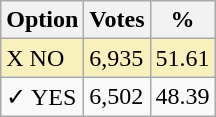<table class="wikitable">
<tr>
<th>Option</th>
<th>Votes</th>
<th>%</th>
</tr>
<tr>
<td style=background:#f8f1bd>X NO</td>
<td style=background:#f8f1bd>6,935</td>
<td style=background:#f8f1bd>51.61</td>
</tr>
<tr>
<td>✓ YES</td>
<td>6,502</td>
<td>48.39</td>
</tr>
</table>
